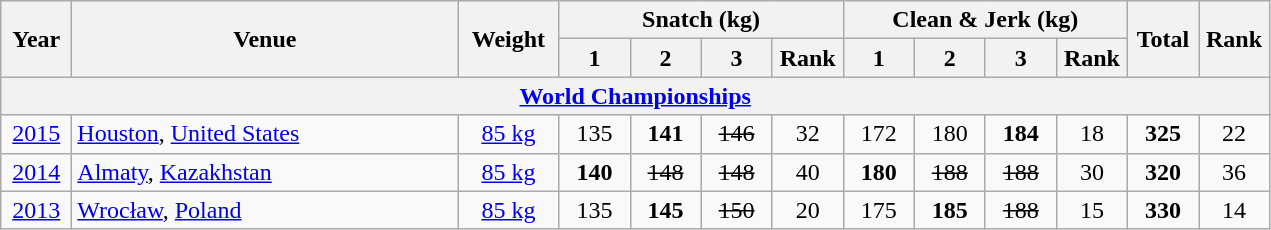<table class = "wikitable" style="text-align:center;">
<tr>
<th rowspan=2 width=40>Year</th>
<th rowspan=2 width=250>Venue</th>
<th rowspan=2 width=60>Weight</th>
<th colspan=4>Snatch (kg)</th>
<th colspan=4>Clean & Jerk (kg)</th>
<th rowspan=2 width=40>Total</th>
<th rowspan=2 width=40>Rank</th>
</tr>
<tr>
<th width=40>1</th>
<th width=40>2</th>
<th width=40>3</th>
<th width=40>Rank</th>
<th width=40>1</th>
<th width=40>2</th>
<th width=40>3</th>
<th width=40>Rank</th>
</tr>
<tr>
<th colspan=13><a href='#'>World Championships</a></th>
</tr>
<tr>
<td><a href='#'>2015</a></td>
<td align=left> <a href='#'>Houston</a>, <a href='#'>United States</a></td>
<td><a href='#'>85 kg</a></td>
<td>135</td>
<td><strong>141</strong></td>
<td><s>146</s></td>
<td>32</td>
<td>172</td>
<td>180</td>
<td><strong>184</strong></td>
<td>18</td>
<td><strong>325</strong></td>
<td>22</td>
</tr>
<tr>
<td><a href='#'>2014</a></td>
<td align=left> <a href='#'>Almaty</a>, <a href='#'>Kazakhstan</a></td>
<td><a href='#'>85 kg</a></td>
<td><strong>140</strong></td>
<td><s>148</s></td>
<td><s>148</s></td>
<td>40</td>
<td><strong>180</strong></td>
<td><s>188</s></td>
<td><s>188</s></td>
<td>30</td>
<td><strong>320</strong></td>
<td>36</td>
</tr>
<tr>
<td><a href='#'>2013</a></td>
<td align=left> <a href='#'>Wrocław</a>, <a href='#'>Poland</a></td>
<td><a href='#'>85 kg</a></td>
<td>135</td>
<td><strong>145</strong></td>
<td><s>150</s></td>
<td>20</td>
<td>175</td>
<td><strong>185</strong></td>
<td><s>188</s></td>
<td>15</td>
<td><strong>330</strong></td>
<td>14</td>
</tr>
</table>
